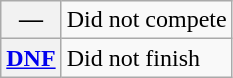<table class="wikitable">
<tr>
<th scope="row">—</th>
<td>Did not compete</td>
</tr>
<tr>
<th scope="row"><a href='#'>DNF</a></th>
<td>Did not finish</td>
</tr>
</table>
